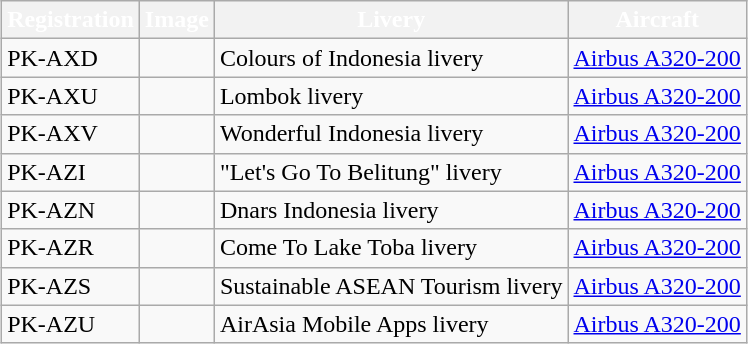<table class="wikitable" style="margin:0.5em auto">
<tr>
<th style="color:white;"><span> Registration</span></th>
<th style="color:white;"><span> Image</span></th>
<th style="color:white;"><span> Livery</span></th>
<th style="color:white;"><span> Aircraft</span></th>
</tr>
<tr>
<td>PK-AXD</td>
<td></td>
<td>Colours of Indonesia livery</td>
<td><a href='#'>Airbus A320-200</a></td>
</tr>
<tr>
<td>PK-AXU</td>
<td></td>
<td>Lombok livery</td>
<td><a href='#'>Airbus A320-200</a></td>
</tr>
<tr>
<td>PK-AXV</td>
<td></td>
<td>Wonderful Indonesia livery</td>
<td><a href='#'>Airbus A320-200</a></td>
</tr>
<tr>
<td>PK-AZI</td>
<td></td>
<td>"Let's Go To Belitung" livery</td>
<td><a href='#'>Airbus A320-200</a></td>
</tr>
<tr>
<td>PK-AZN</td>
<td></td>
<td>Dnars Indonesia livery</td>
<td><a href='#'>Airbus A320-200</a></td>
</tr>
<tr>
<td>PK-AZR</td>
<td></td>
<td>Come To Lake Toba livery</td>
<td><a href='#'>Airbus A320-200</a></td>
</tr>
<tr>
<td>PK-AZS</td>
<td><br></td>
<td>Sustainable ASEAN Tourism livery</td>
<td><a href='#'>Airbus A320-200</a></td>
</tr>
<tr>
<td>PK-AZU</td>
<td></td>
<td>AirAsia Mobile Apps livery</td>
<td><a href='#'>Airbus A320-200</a></td>
</tr>
</table>
